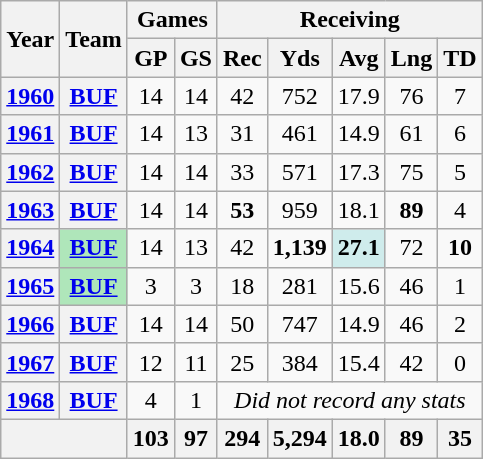<table class="wikitable" style="text-align:center;">
<tr>
<th rowspan="2">Year</th>
<th rowspan="2">Team</th>
<th colspan="2">Games</th>
<th colspan="5">Receiving</th>
</tr>
<tr>
<th>GP</th>
<th>GS</th>
<th>Rec</th>
<th>Yds</th>
<th>Avg</th>
<th>Lng</th>
<th>TD</th>
</tr>
<tr>
<th><a href='#'>1960</a></th>
<th><a href='#'>BUF</a></th>
<td>14</td>
<td>14</td>
<td>42</td>
<td>752</td>
<td>17.9</td>
<td>76</td>
<td>7</td>
</tr>
<tr>
<th><a href='#'>1961</a></th>
<th><a href='#'>BUF</a></th>
<td>14</td>
<td>13</td>
<td>31</td>
<td>461</td>
<td>14.9</td>
<td>61</td>
<td>6</td>
</tr>
<tr>
<th><a href='#'>1962</a></th>
<th><a href='#'>BUF</a></th>
<td>14</td>
<td>14</td>
<td>33</td>
<td>571</td>
<td>17.3</td>
<td>75</td>
<td>5</td>
</tr>
<tr>
<th><a href='#'>1963</a></th>
<th><a href='#'>BUF</a></th>
<td>14</td>
<td>14</td>
<td><strong>53</strong></td>
<td>959</td>
<td>18.1</td>
<td><strong>89</strong></td>
<td>4</td>
</tr>
<tr>
<th><a href='#'>1964</a></th>
<th style="background:#afe6ba;"><a href='#'>BUF</a></th>
<td>14</td>
<td>13</td>
<td>42</td>
<td><strong>1,139</strong></td>
<td style="background:#cfecec;"><strong>27.1</strong></td>
<td>72</td>
<td><strong>10</strong></td>
</tr>
<tr>
<th><a href='#'>1965</a></th>
<th style="background:#afe6ba;"><a href='#'>BUF</a></th>
<td>3</td>
<td>3</td>
<td>18</td>
<td>281</td>
<td>15.6</td>
<td>46</td>
<td>1</td>
</tr>
<tr>
<th><a href='#'>1966</a></th>
<th><a href='#'>BUF</a></th>
<td>14</td>
<td>14</td>
<td>50</td>
<td>747</td>
<td>14.9</td>
<td>46</td>
<td>2</td>
</tr>
<tr>
<th><a href='#'>1967</a></th>
<th><a href='#'>BUF</a></th>
<td>12</td>
<td>11</td>
<td>25</td>
<td>384</td>
<td>15.4</td>
<td>42</td>
<td>0</td>
</tr>
<tr>
<th><a href='#'>1968</a></th>
<th><a href='#'>BUF</a></th>
<td>4</td>
<td>1</td>
<td colspan="5"><em>Did not record any stats</em></td>
</tr>
<tr>
<th colspan="2"></th>
<th>103</th>
<th>97</th>
<th>294</th>
<th>5,294</th>
<th>18.0</th>
<th>89</th>
<th>35</th>
</tr>
</table>
